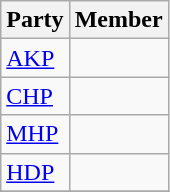<table class="wikitable">
<tr>
<th>Party</th>
<th colspan="2">Member</th>
</tr>
<tr>
<td><a href='#'>AKP</a></td>
<td></td>
</tr>
<tr>
<td><a href='#'>CHP</a></td>
<td></td>
</tr>
<tr>
<td><a href='#'>MHP</a></td>
<td></td>
</tr>
<tr>
<td><a href='#'>HDP</a></td>
<td></td>
</tr>
<tr>
</tr>
</table>
